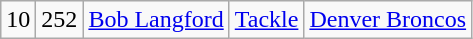<table class="wikitable" style="text-align:center">
<tr>
<td>10</td>
<td>252</td>
<td><a href='#'>Bob Langford</a></td>
<td><a href='#'>Tackle</a></td>
<td><a href='#'>Denver Broncos</a></td>
</tr>
</table>
